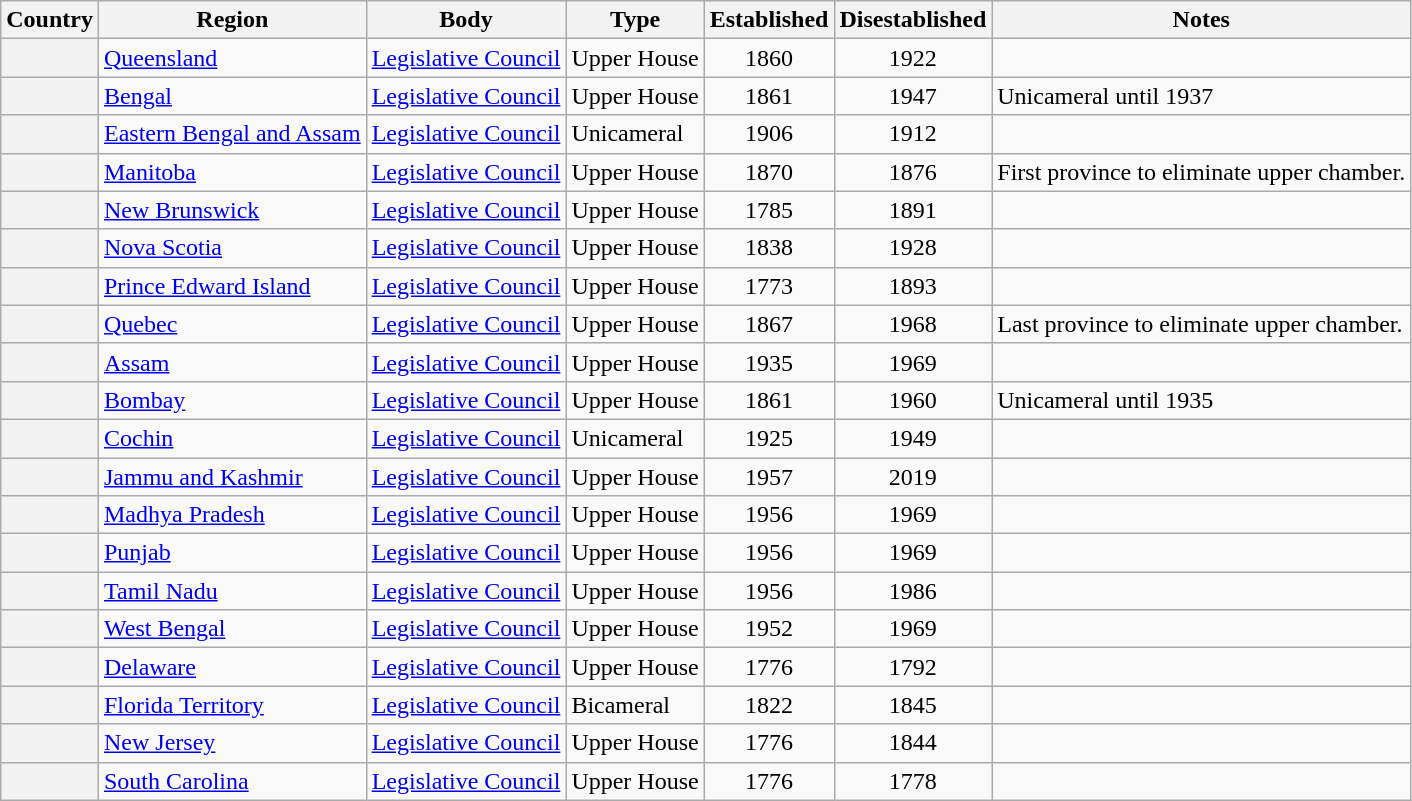<table class="wikitable sortable">
<tr>
<th scope="col">Country</th>
<th scope="col">Region</th>
<th scope="col">Body</th>
<th scope="col">Type</th>
<th scope="col">Established</th>
<th scope="col">Disestablished</th>
<th scope="col">Notes</th>
</tr>
<tr>
<th scope="row"></th>
<td><a href='#'>Queensland</a></td>
<td><a href='#'>Legislative Council</a></td>
<td>Upper House</td>
<td align=center>1860</td>
<td align=center>1922</td>
<td></td>
</tr>
<tr>
<th scope="row"></th>
<td><a href='#'>Bengal</a></td>
<td><a href='#'>Legislative Council</a></td>
<td>Upper House</td>
<td align=center>1861</td>
<td align=center>1947</td>
<td>Unicameral until 1937</td>
</tr>
<tr>
<th scope="row"></th>
<td><a href='#'>Eastern Bengal and Assam</a></td>
<td><a href='#'>Legislative Council</a></td>
<td>Unicameral</td>
<td align=center>1906</td>
<td align=center>1912</td>
<td></td>
</tr>
<tr>
<th scope="row"></th>
<td><a href='#'>Manitoba</a></td>
<td><a href='#'>Legislative Council</a></td>
<td>Upper House</td>
<td align=center>1870</td>
<td align=center>1876</td>
<td>First province to eliminate upper chamber.</td>
</tr>
<tr>
<th scope="row"></th>
<td><a href='#'>New Brunswick</a></td>
<td><a href='#'>Legislative Council</a></td>
<td>Upper House</td>
<td align=center>1785</td>
<td align=center>1891</td>
<td></td>
</tr>
<tr>
<th scope="row"></th>
<td><a href='#'>Nova Scotia</a></td>
<td><a href='#'>Legislative Council</a></td>
<td>Upper House</td>
<td align=center>1838</td>
<td align=center>1928</td>
<td></td>
</tr>
<tr>
<th scope="row"></th>
<td><a href='#'>Prince Edward Island</a></td>
<td><a href='#'>Legislative Council</a></td>
<td>Upper House</td>
<td align=center>1773</td>
<td align=center>1893</td>
<td></td>
</tr>
<tr>
<th scope="row"></th>
<td><a href='#'>Quebec</a></td>
<td><a href='#'>Legislative Council</a></td>
<td>Upper House</td>
<td align=center>1867</td>
<td align=center>1968</td>
<td>Last province to eliminate upper chamber.</td>
</tr>
<tr>
<th scope="row"></th>
<td><a href='#'>Assam</a></td>
<td><a href='#'>Legislative Council</a></td>
<td>Upper House</td>
<td align=center>1935</td>
<td align=center>1969</td>
<td></td>
</tr>
<tr>
<th scope="row"></th>
<td><a href='#'>Bombay</a></td>
<td><a href='#'>Legislative Council</a></td>
<td>Upper House</td>
<td align=center>1861</td>
<td align=center>1960</td>
<td>Unicameral until 1935</td>
</tr>
<tr>
<th scope="row"></th>
<td><a href='#'>Cochin</a></td>
<td><a href='#'>Legislative Council</a></td>
<td>Unicameral</td>
<td align=center>1925</td>
<td align=center>1949</td>
<td></td>
</tr>
<tr>
<th scope="row"></th>
<td><a href='#'>Jammu and Kashmir</a></td>
<td><a href='#'>Legislative Council</a></td>
<td>Upper House</td>
<td align=center>1957</td>
<td align=center>2019</td>
<td></td>
</tr>
<tr>
<th scope="row"></th>
<td><a href='#'>Madhya Pradesh</a></td>
<td><a href='#'>Legislative Council</a></td>
<td>Upper House</td>
<td align=center>1956</td>
<td align=center>1969</td>
<td></td>
</tr>
<tr>
<th scope="row"></th>
<td><a href='#'>Punjab</a></td>
<td><a href='#'>Legislative Council</a></td>
<td>Upper House</td>
<td align=center>1956</td>
<td align=center>1969</td>
<td></td>
</tr>
<tr>
<th scope="row"></th>
<td><a href='#'>Tamil Nadu</a></td>
<td><a href='#'>Legislative Council</a></td>
<td>Upper House</td>
<td align=center>1956</td>
<td align=center>1986</td>
<td></td>
</tr>
<tr>
<th scope="row"></th>
<td><a href='#'>West Bengal</a></td>
<td><a href='#'>Legislative Council</a></td>
<td>Upper House</td>
<td align=center>1952</td>
<td align=center>1969</td>
<td></td>
</tr>
<tr>
<th scope="row"></th>
<td><a href='#'>Delaware</a></td>
<td><a href='#'>Legislative Council</a></td>
<td>Upper House</td>
<td align=center>1776</td>
<td align=center>1792</td>
<td></td>
</tr>
<tr>
<th scope="row"></th>
<td><a href='#'>Florida Territory</a></td>
<td><a href='#'>Legislative Council</a></td>
<td>Bicameral</td>
<td align=center>1822</td>
<td align=center>1845</td>
<td></td>
</tr>
<tr>
<th scope="row"></th>
<td><a href='#'>New Jersey</a></td>
<td><a href='#'>Legislative Council</a></td>
<td>Upper House</td>
<td align=center>1776</td>
<td align=center>1844</td>
<td></td>
</tr>
<tr>
<th scope="row"></th>
<td><a href='#'>South Carolina</a></td>
<td><a href='#'>Legislative Council</a></td>
<td>Upper House</td>
<td align=center>1776</td>
<td align=center>1778</td>
<td></td>
</tr>
</table>
